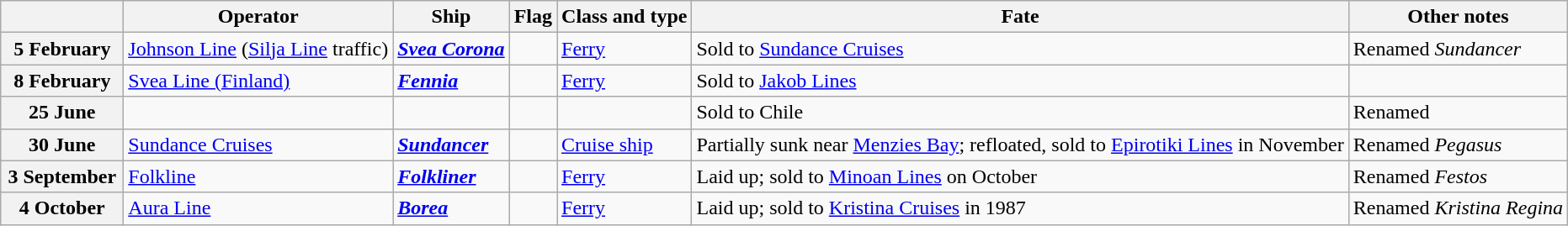<table class="wikitable">
<tr>
<th width="90"></th>
<th>Operator</th>
<th>Ship</th>
<th>Flag</th>
<th>Class and type</th>
<th>Fate</th>
<th>Other notes</th>
</tr>
<tr ---->
<th>5 February</th>
<td><a href='#'>Johnson Line</a> (<a href='#'>Silja Line</a> traffic)</td>
<td><strong><em><a href='#'>Svea Corona</a></em></strong></td>
<td></td>
<td><a href='#'>Ferry</a></td>
<td>Sold to <a href='#'>Sundance Cruises</a></td>
<td>Renamed <em>Sundancer</em></td>
</tr>
<tr ---->
<th>8 February</th>
<td><a href='#'>Svea Line (Finland)</a></td>
<td><strong><em><a href='#'>Fennia</a></em></strong></td>
<td></td>
<td><a href='#'>Ferry</a></td>
<td>Sold to <a href='#'>Jakob Lines</a></td>
<td></td>
</tr>
<tr ---->
<th>25 June</th>
<td></td>
<td><strong></strong></td>
<td></td>
<td></td>
<td>Sold to Chile</td>
<td>Renamed </td>
</tr>
<tr ---->
<th>30 June</th>
<td><a href='#'>Sundance Cruises</a></td>
<td><strong><em><a href='#'>Sundancer</a></em></strong></td>
<td></td>
<td><a href='#'>Cruise ship</a></td>
<td>Partially sunk near <a href='#'>Menzies Bay</a>; refloated, sold to <a href='#'>Epirotiki Lines</a> in November</td>
<td>Renamed <em>Pegasus</em></td>
</tr>
<tr ---->
<th>3 September</th>
<td><a href='#'>Folkline</a></td>
<td><strong><em><a href='#'>Folkliner</a></em></strong></td>
<td></td>
<td><a href='#'>Ferry</a></td>
<td>Laid up; sold to <a href='#'>Minoan Lines</a> on October</td>
<td>Renamed <em>Festos</em></td>
</tr>
<tr ---->
<th>4 October</th>
<td><a href='#'>Aura Line</a></td>
<td><strong><em><a href='#'>Borea</a></em></strong></td>
<td></td>
<td><a href='#'>Ferry</a></td>
<td>Laid up; sold to <a href='#'>Kristina Cruises</a> in 1987</td>
<td>Renamed <em>Kristina Regina</em></td>
</tr>
</table>
